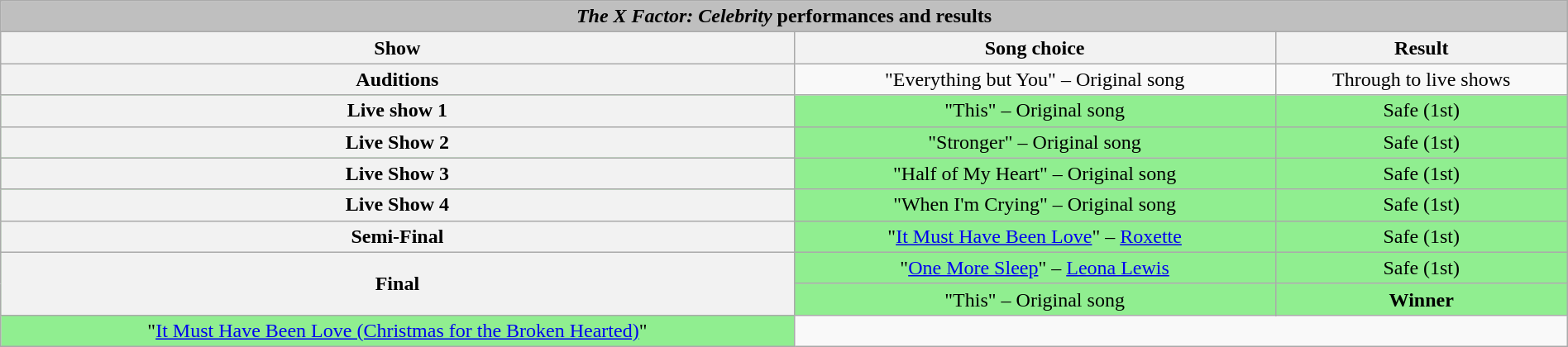<table class="wikitable collapsible collapsed" style="width:100%; margin:1em auto 1em auto; text-align:center;">
<tr>
<th colspan="3" style="background:#BFBFBF;"><em>The X Factor: Celebrity</em> performances and results</th>
</tr>
<tr>
<th style="text-align:centre;">Show</th>
<th style="text-align:centre;">Song choice</th>
<th style="text-align:centre;">Result</th>
</tr>
<tr>
<th>Auditions</th>
<td>"Everything but You" – Original song</td>
<td>Through to live shows</td>
</tr>
<tr style="background:lightgreen;">
<th>Live show 1</th>
<td>"This" – Original song</td>
<td>Safe (1st)</td>
</tr>
<tr style="background:lightgreen;">
<th>Live Show 2</th>
<td>"Stronger" – Original song</td>
<td>Safe (1st)</td>
</tr>
<tr style="background:lightgreen;">
<th>Live Show 3</th>
<td>"Half of My Heart" – Original song</td>
<td>Safe (1st)</td>
</tr>
<tr style="background:lightgreen;">
<th>Live Show 4</th>
<td>"When I'm Crying" – Original song</td>
<td>Safe (1st)</td>
</tr>
<tr style="background:lightgreen;">
<th>Semi-Final</th>
<td>"<a href='#'>It Must Have Been Love</a>" – <a href='#'>Roxette</a></td>
<td>Safe (1st)</td>
</tr>
<tr style="background:lightgreen;">
<th rowspan="3">Final</th>
<td>"<a href='#'>One More Sleep</a>" – <a href='#'>Leona Lewis</a></td>
<td>Safe (1st)</td>
</tr>
<tr style="background:lightgreen;">
<td>"This" – Original song</td>
<td rowspan="2"><strong>Winner</strong></td>
</tr>
<tr>
</tr>
<tr style="background:lightgreen;">
<td>"<a href='#'>It Must Have Been Love (Christmas for the Broken Hearted)</a>"</td>
</tr>
</table>
